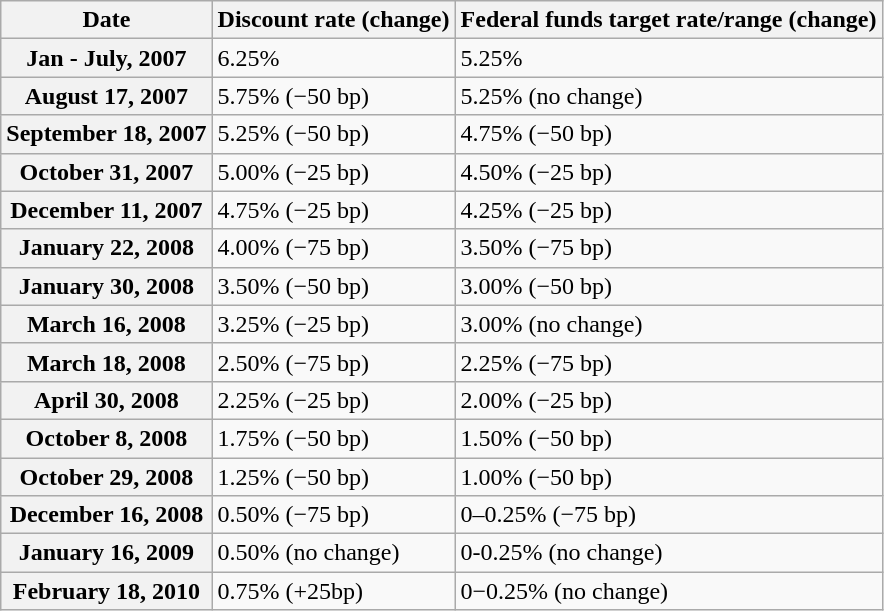<table class="wikitable">
<tr>
<th>Date</th>
<th>Discount rate (change)</th>
<th>Federal funds target rate/range (change)</th>
</tr>
<tr>
<th>Jan - July, 2007</th>
<td>6.25%</td>
<td>5.25%</td>
</tr>
<tr>
<th>August 17, 2007</th>
<td>5.75% (−50 bp)</td>
<td>5.25% (no change)</td>
</tr>
<tr>
<th>September 18, 2007</th>
<td>5.25% (−50 bp)</td>
<td>4.75% (−50 bp)</td>
</tr>
<tr>
<th>October 31, 2007</th>
<td>5.00% (−25 bp)</td>
<td>4.50% (−25 bp)</td>
</tr>
<tr>
<th>December 11, 2007</th>
<td>4.75% (−25 bp)</td>
<td>4.25% (−25 bp)</td>
</tr>
<tr>
<th>January 22, 2008</th>
<td>4.00% (−75 bp)</td>
<td>3.50% (−75 bp)</td>
</tr>
<tr>
<th>January 30, 2008</th>
<td>3.50% (−50 bp)</td>
<td>3.00% (−50 bp)</td>
</tr>
<tr>
<th>March 16, 2008</th>
<td>3.25% (−25 bp)</td>
<td>3.00% (no change)</td>
</tr>
<tr>
<th>March 18, 2008</th>
<td>2.50% (−75 bp)</td>
<td>2.25% (−75 bp)</td>
</tr>
<tr>
<th>April 30, 2008</th>
<td>2.25% (−25 bp)</td>
<td>2.00% (−25 bp)</td>
</tr>
<tr>
<th>October 8, 2008</th>
<td>1.75% (−50 bp)</td>
<td>1.50% (−50 bp)</td>
</tr>
<tr>
<th>October 29, 2008</th>
<td>1.25% (−50 bp)</td>
<td>1.00% (−50 bp)</td>
</tr>
<tr>
<th>December 16, 2008</th>
<td>0.50% (−75 bp)</td>
<td>0–0.25% (−75 bp)</td>
</tr>
<tr>
<th>January 16, 2009</th>
<td>0.50% (no change)</td>
<td>0-0.25% (no change)</td>
</tr>
<tr>
<th>February 18, 2010</th>
<td>0.75% (+25bp)</td>
<td>0−0.25% (no change)</td>
</tr>
</table>
